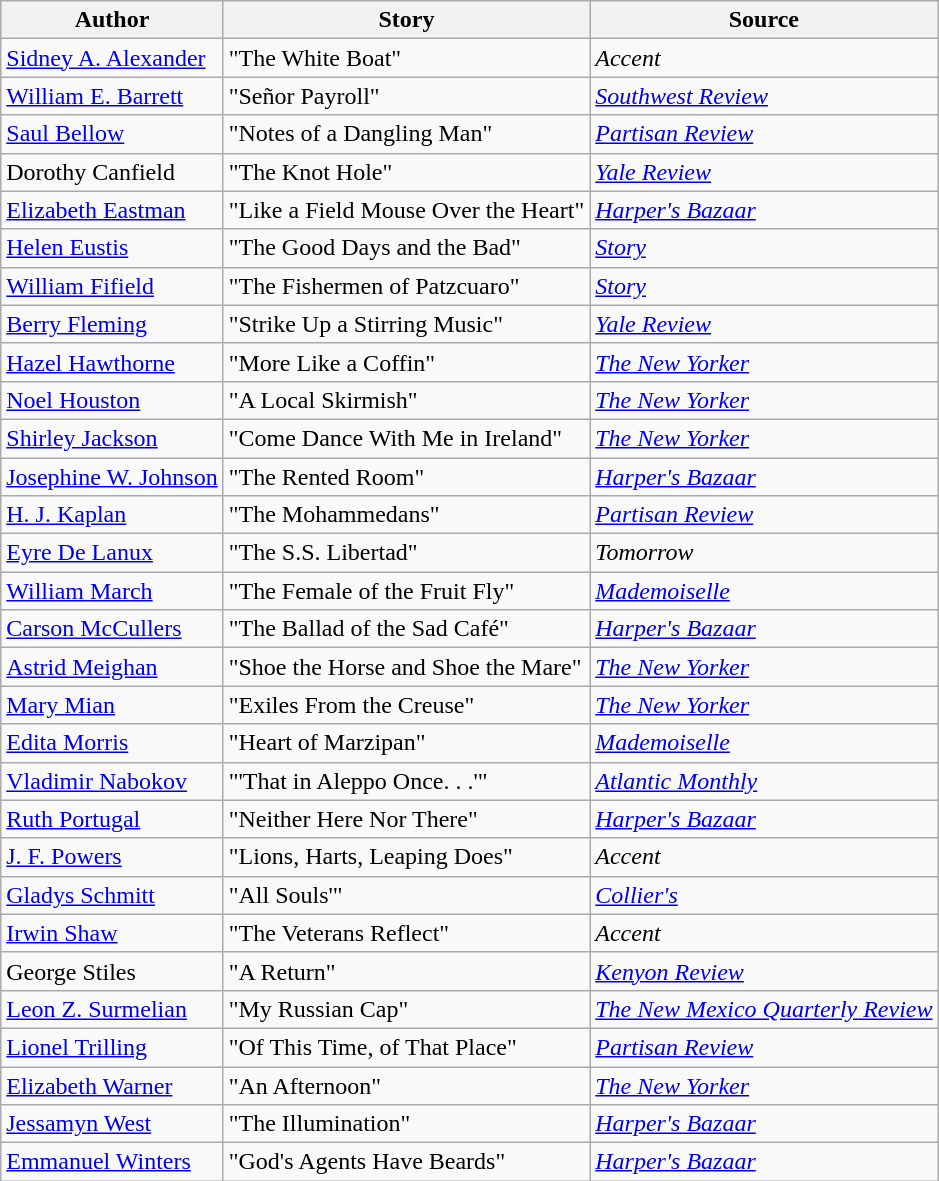<table class="wikitable">
<tr>
<th>Author</th>
<th>Story</th>
<th>Source</th>
</tr>
<tr>
<td><a href='#'>Sidney A. Alexander</a></td>
<td>"The White Boat"</td>
<td><em>Accent</em></td>
</tr>
<tr>
<td><a href='#'>William E. Barrett</a></td>
<td>"Señor Payroll"</td>
<td><em><a href='#'>Southwest Review</a></em></td>
</tr>
<tr>
<td><a href='#'>Saul Bellow</a></td>
<td>"Notes of a Dangling Man"</td>
<td><em><a href='#'>Partisan Review</a></em></td>
</tr>
<tr>
<td>Dorothy Canfield</td>
<td>"The Knot Hole"</td>
<td><em><a href='#'>Yale Review</a></em></td>
</tr>
<tr>
<td><a href='#'>Elizabeth Eastman</a></td>
<td>"Like a Field Mouse Over the Heart"</td>
<td><em><a href='#'>Harper's Bazaar</a></em></td>
</tr>
<tr>
<td><a href='#'>Helen Eustis</a></td>
<td>"The Good Days and the Bad"</td>
<td><a href='#'><em>Story</em></a></td>
</tr>
<tr>
<td><a href='#'>William Fifield</a></td>
<td>"The Fishermen of Patzcuaro"</td>
<td><a href='#'><em>Story</em></a></td>
</tr>
<tr>
<td><a href='#'>Berry Fleming</a></td>
<td>"Strike Up a Stirring Music"</td>
<td><em><a href='#'>Yale Review</a></em></td>
</tr>
<tr>
<td><a href='#'>Hazel Hawthorne</a></td>
<td>"More Like a Coffin"</td>
<td><em><a href='#'>The New Yorker</a></em></td>
</tr>
<tr>
<td><a href='#'>Noel Houston</a></td>
<td>"A Local Skirmish"</td>
<td><em><a href='#'>The New Yorker</a></em></td>
</tr>
<tr>
<td><a href='#'>Shirley Jackson</a></td>
<td>"Come Dance With Me in Ireland"</td>
<td><em><a href='#'>The New Yorker</a></em></td>
</tr>
<tr>
<td><a href='#'>Josephine W. Johnson</a></td>
<td>"The Rented Room"</td>
<td><em><a href='#'>Harper's Bazaar</a></em></td>
</tr>
<tr>
<td><a href='#'>H. J. Kaplan</a></td>
<td>"The Mohammedans"</td>
<td><em><a href='#'>Partisan Review</a></em></td>
</tr>
<tr>
<td><a href='#'>Eyre De Lanux</a></td>
<td>"The S.S. Libertad"</td>
<td><em>Tomorrow</em></td>
</tr>
<tr>
<td><a href='#'>William March</a></td>
<td>"The Female of the Fruit Fly"</td>
<td><a href='#'><em>Mademoiselle</em></a></td>
</tr>
<tr>
<td><a href='#'>Carson McCullers</a></td>
<td>"The Ballad of the Sad Café"</td>
<td><em><a href='#'>Harper's Bazaar</a></em></td>
</tr>
<tr>
<td><a href='#'>Astrid Meighan</a></td>
<td>"Shoe the Horse and Shoe the Mare"</td>
<td><em><a href='#'>The New Yorker</a></em></td>
</tr>
<tr>
<td><a href='#'>Mary Mian</a></td>
<td>"Exiles From the Creuse"</td>
<td><em><a href='#'>The New Yorker</a></em></td>
</tr>
<tr>
<td><a href='#'>Edita Morris</a></td>
<td>"Heart of Marzipan"</td>
<td><em><a href='#'>Mademoiselle</a></em></td>
</tr>
<tr>
<td><a href='#'>Vladimir Nabokov</a></td>
<td>"'That in Aleppo Once. . .'"</td>
<td><em><a href='#'>Atlantic Monthly</a></em></td>
</tr>
<tr>
<td><a href='#'>Ruth Portugal</a></td>
<td>"Neither Here Nor There"</td>
<td><em><a href='#'>Harper's Bazaar</a></em></td>
</tr>
<tr>
<td><a href='#'>J. F. Powers</a></td>
<td>"Lions, Harts, Leaping Does"</td>
<td><em>Accent</em></td>
</tr>
<tr>
<td><a href='#'>Gladys Schmitt</a></td>
<td>"All Souls'"</td>
<td><em><a href='#'>Collier's</a></em></td>
</tr>
<tr>
<td><a href='#'>Irwin Shaw</a></td>
<td>"The Veterans Reflect"</td>
<td><em>Accent</em></td>
</tr>
<tr>
<td>George Stiles</td>
<td>"A Return"</td>
<td><em><a href='#'>Kenyon Review</a></em></td>
</tr>
<tr>
<td><a href='#'>Leon Z. Surmelian</a></td>
<td>"My Russian Cap"</td>
<td><em><a href='#'>The New Mexico Quarterly Review</a></em></td>
</tr>
<tr>
<td><a href='#'>Lionel Trilling</a></td>
<td>"Of This Time, of That Place"</td>
<td><em><a href='#'>Partisan Review</a></em></td>
</tr>
<tr>
<td><a href='#'>Elizabeth Warner</a></td>
<td>"An Afternoon"</td>
<td><em><a href='#'>The New Yorker</a></em></td>
</tr>
<tr>
<td><a href='#'>Jessamyn West</a></td>
<td>"The Illumination"</td>
<td><em><a href='#'>Harper's Bazaar</a></em></td>
</tr>
<tr>
<td><a href='#'>Emmanuel Winters</a></td>
<td>"God's Agents Have Beards"</td>
<td><em><a href='#'>Harper's Bazaar</a></em></td>
</tr>
</table>
